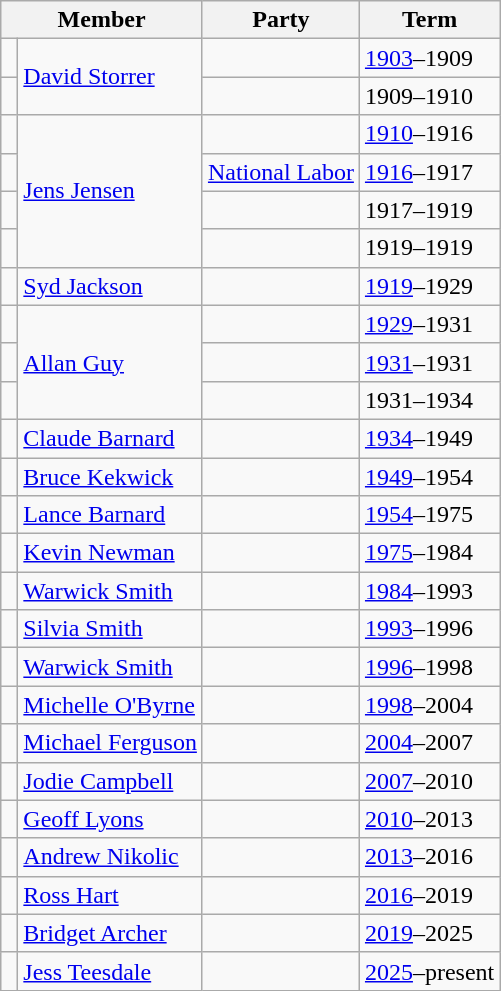<table class="wikitable">
<tr>
<th colspan="2">Member</th>
<th>Party</th>
<th>Term</th>
</tr>
<tr>
<td> </td>
<td rowspan="2"><a href='#'>David Storrer</a></td>
<td></td>
<td><a href='#'>1903</a>–1909</td>
</tr>
<tr>
<td> </td>
<td></td>
<td>1909–1910</td>
</tr>
<tr>
<td> </td>
<td rowspan="4"><a href='#'>Jens Jensen</a></td>
<td></td>
<td><a href='#'>1910</a>–1916</td>
</tr>
<tr>
<td> </td>
<td><a href='#'>National Labor</a></td>
<td><a href='#'>1916</a>–1917</td>
</tr>
<tr>
<td> </td>
<td></td>
<td>1917–1919</td>
</tr>
<tr>
<td> </td>
<td></td>
<td>1919–1919</td>
</tr>
<tr>
<td> </td>
<td><a href='#'>Syd Jackson</a></td>
<td></td>
<td><a href='#'>1919</a>–1929</td>
</tr>
<tr>
<td> </td>
<td rowspan="3"><a href='#'>Allan Guy</a></td>
<td></td>
<td><a href='#'>1929</a>–1931</td>
</tr>
<tr>
<td> </td>
<td></td>
<td nowrap><a href='#'>1931</a>–1931</td>
</tr>
<tr>
<td> </td>
<td></td>
<td>1931–1934</td>
</tr>
<tr>
<td> </td>
<td><a href='#'>Claude Barnard</a></td>
<td></td>
<td><a href='#'>1934</a>–1949</td>
</tr>
<tr>
<td> </td>
<td><a href='#'>Bruce Kekwick</a></td>
<td></td>
<td><a href='#'>1949</a>–1954</td>
</tr>
<tr>
<td> </td>
<td><a href='#'>Lance Barnard</a></td>
<td></td>
<td><a href='#'>1954</a>–1975</td>
</tr>
<tr>
<td> </td>
<td><a href='#'>Kevin Newman</a></td>
<td></td>
<td><a href='#'>1975</a>–1984</td>
</tr>
<tr>
<td> </td>
<td><a href='#'>Warwick Smith</a></td>
<td></td>
<td><a href='#'>1984</a>–1993</td>
</tr>
<tr>
<td> </td>
<td><a href='#'>Silvia Smith</a></td>
<td></td>
<td><a href='#'>1993</a>–1996</td>
</tr>
<tr>
<td> </td>
<td><a href='#'>Warwick Smith</a></td>
<td></td>
<td><a href='#'>1996</a>–1998</td>
</tr>
<tr>
<td> </td>
<td><a href='#'>Michelle O'Byrne</a></td>
<td></td>
<td><a href='#'>1998</a>–2004</td>
</tr>
<tr>
<td> </td>
<td><a href='#'>Michael Ferguson</a></td>
<td></td>
<td><a href='#'>2004</a>–2007</td>
</tr>
<tr>
<td> </td>
<td><a href='#'>Jodie Campbell</a></td>
<td></td>
<td><a href='#'>2007</a>–2010</td>
</tr>
<tr>
<td> </td>
<td><a href='#'>Geoff Lyons</a></td>
<td></td>
<td><a href='#'>2010</a>–2013</td>
</tr>
<tr>
<td> </td>
<td><a href='#'>Andrew Nikolic</a></td>
<td></td>
<td><a href='#'>2013</a>–2016</td>
</tr>
<tr>
<td> </td>
<td><a href='#'>Ross Hart</a></td>
<td></td>
<td><a href='#'>2016</a>–2019</td>
</tr>
<tr>
<td> </td>
<td><a href='#'>Bridget Archer</a></td>
<td></td>
<td><a href='#'>2019</a>–2025</td>
</tr>
<tr>
<td> </td>
<td><a href='#'>Jess Teesdale</a></td>
<td></td>
<td><a href='#'>2025</a>–present</td>
</tr>
</table>
